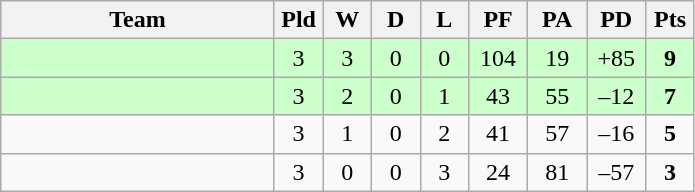<table class="wikitable" style="text-align:center;">
<tr>
<th width=175>Team</th>
<th width=25 abbr="Played">Pld</th>
<th width=25 abbr="Won">W</th>
<th width=25 abbr="Drawn">D</th>
<th width=25 abbr="Lost">L</th>
<th width=32 abbr="Points for">PF</th>
<th width=32 abbr="Points against">PA</th>
<th width=32 abbr="Points difference">PD</th>
<th width=25 abbr="Points">Pts</th>
</tr>
<tr bgcolor=ccffcc>
<td align=left></td>
<td>3</td>
<td>3</td>
<td>0</td>
<td>0</td>
<td>104</td>
<td>19</td>
<td>+85</td>
<td><strong>9</strong></td>
</tr>
<tr bgcolor=ccffcc>
<td align=left></td>
<td>3</td>
<td>2</td>
<td>0</td>
<td>1</td>
<td>43</td>
<td>55</td>
<td>–12</td>
<td><strong>7</strong></td>
</tr>
<tr>
<td align=left></td>
<td>3</td>
<td>1</td>
<td>0</td>
<td>2</td>
<td>41</td>
<td>57</td>
<td>–16</td>
<td><strong>5</strong></td>
</tr>
<tr>
<td align=left></td>
<td>3</td>
<td>0</td>
<td>0</td>
<td>3</td>
<td>24</td>
<td>81</td>
<td>–57</td>
<td><strong>3</strong></td>
</tr>
</table>
